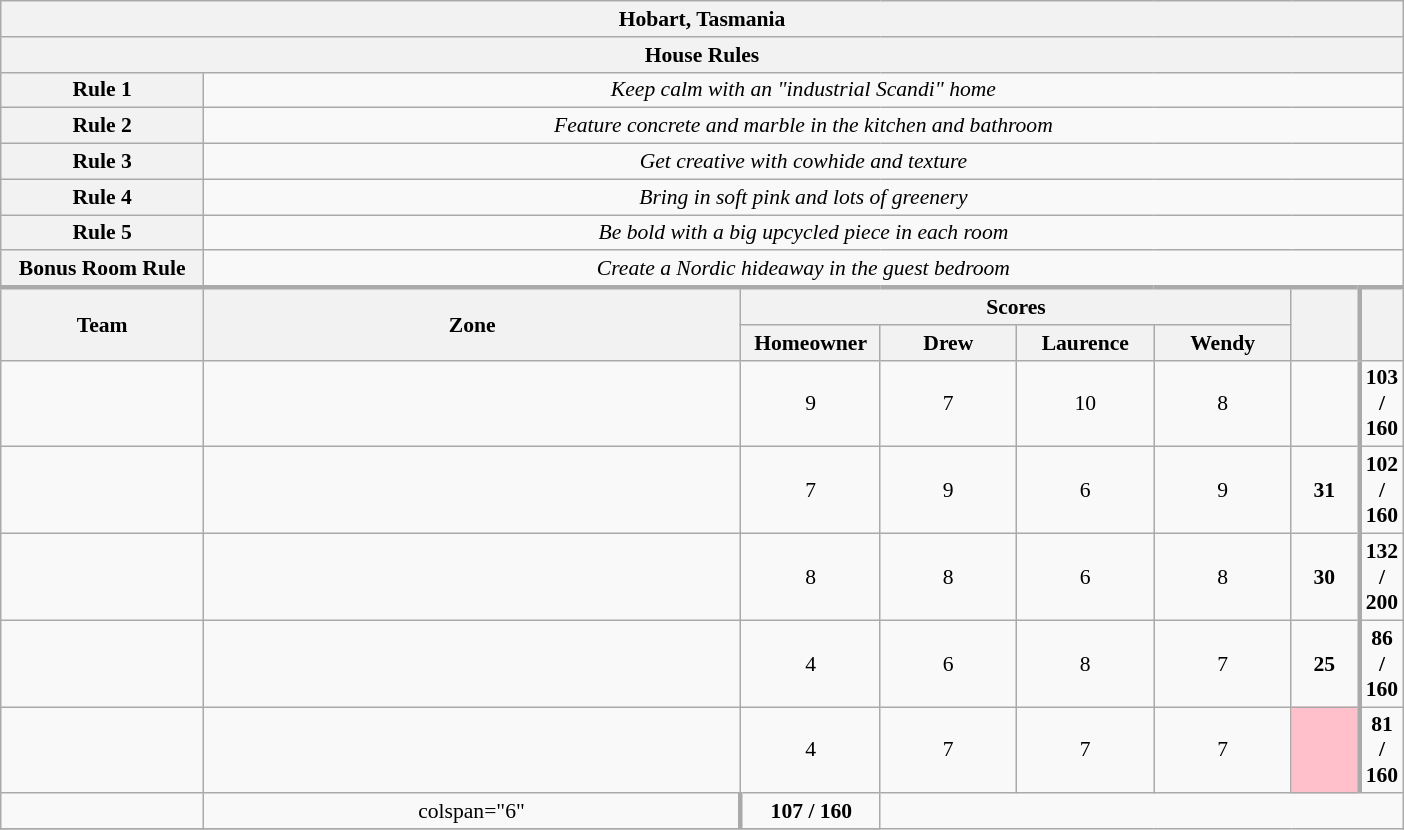<table class="wikitable plainrowheaders" style="text-align:center; font-size:90%; width:65em;">
<tr>
<th colspan="8" >Hobart, Tasmania</th>
</tr>
<tr>
<th colspan="8">House Rules</th>
</tr>
<tr>
<th>Rule 1</th>
<td colspan="7"><em>Keep calm with an "industrial Scandi" home</em></td>
</tr>
<tr>
<th>Rule 2</th>
<td colspan="7"><em>Feature concrete and marble in the kitchen and bathroom</em></td>
</tr>
<tr>
<th>Rule 3</th>
<td colspan="7"><em>Get creative with cowhide and texture</em></td>
</tr>
<tr>
<th>Rule 4</th>
<td colspan="7"><em>Bring in soft pink and lots of greenery</em></td>
</tr>
<tr>
<th>Rule 5</th>
<td colspan="7"><em>Be bold with a big upcycled piece in each room</em></td>
</tr>
<tr>
<th>Bonus Room Rule</th>
<td colspan="7"><em>Create a Nordic hideaway in the guest bedroom</em></td>
</tr>
<tr style="border-top:3px solid #aaa;">
<th rowspan="2">Team</th>
<th rowspan="2" style="width:40%;">Zone</th>
<th colspan="4" style="width:40%;">Scores</th>
<th rowspan="2" style="width:10%;"></th>
<th rowspan="2" style="width:10%; border-left:3px solid #aaa;"></th>
</tr>
<tr>
<th style="width:10%;">Homeowner</th>
<th style="width:10%;">Drew</th>
<th style="width:10%;">Laurence</th>
<th style="width:10%;">Wendy</th>
</tr>
<tr>
<td style="width:15%;"></td>
<td></td>
<td>9</td>
<td>7</td>
<td>10</td>
<td>8</td>
<td></td>
<td style="border-left:3px solid #aaa;"><strong>103 / 160</strong></td>
</tr>
<tr>
<td style="width:15%;"></td>
<td></td>
<td>7</td>
<td>9</td>
<td>6</td>
<td>9</td>
<td><strong>31</strong></td>
<td style="border-left:3px solid #aaa;"><strong>102 / 160</strong></td>
</tr>
<tr>
<td style="width:15%;"></td>
<td></td>
<td>8</td>
<td>8</td>
<td>6</td>
<td>8</td>
<td><strong>30</strong></td>
<td style="border-left:3px solid #aaa;"><strong>132 / 200</strong></td>
</tr>
<tr>
<td style="width:15%;"></td>
<td></td>
<td>4</td>
<td>6</td>
<td>8</td>
<td>7</td>
<td><strong>25</strong></td>
<td style="border-left:3px solid #aaa;"><strong>86 / 160</strong></td>
</tr>
<tr>
<td style="width:15%;"></td>
<td></td>
<td>4</td>
<td>7</td>
<td>7</td>
<td>7</td>
<td style="background:pink"></td>
<td style="border-left:3px solid #aaa;"><strong>81 / 160</strong></td>
</tr>
<tr>
<td style="width:15%;"></td>
<td>colspan="6" </td>
<td style="border-left:3px solid #aaa;"><strong>107 / 160</strong></td>
</tr>
<tr>
</tr>
</table>
